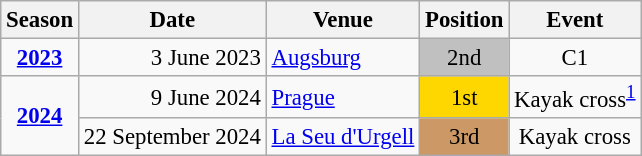<table class="wikitable" style="text-align:center; font-size:95%;">
<tr>
<th>Season</th>
<th>Date</th>
<th>Venue</th>
<th>Position</th>
<th>Event</th>
</tr>
<tr>
<td><strong><a href='#'>2023</a></strong></td>
<td align=right>3 June 2023</td>
<td align=left><a href='#'>Augsburg</a></td>
<td bgcolor=silver>2nd</td>
<td>C1</td>
</tr>
<tr>
<td rowspan=2><strong><a href='#'>2024</a></strong></td>
<td align=right>9 June 2024</td>
<td align=left><a href='#'>Prague</a></td>
<td bgcolor=gold>1st</td>
<td>Kayak cross<sup><a href='#'>1</a></sup></td>
</tr>
<tr>
<td align=right>22 September 2024</td>
<td align=left><a href='#'>La Seu d'Urgell</a></td>
<td bgcolor=cc9966>3rd</td>
<td>Kayak cross</td>
</tr>
</table>
